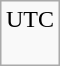<table class="wikitable noprint" style="text-align:center; margin:0.5em auto">
<tr>
<td> UTC<br><br></td>
</tr>
</table>
